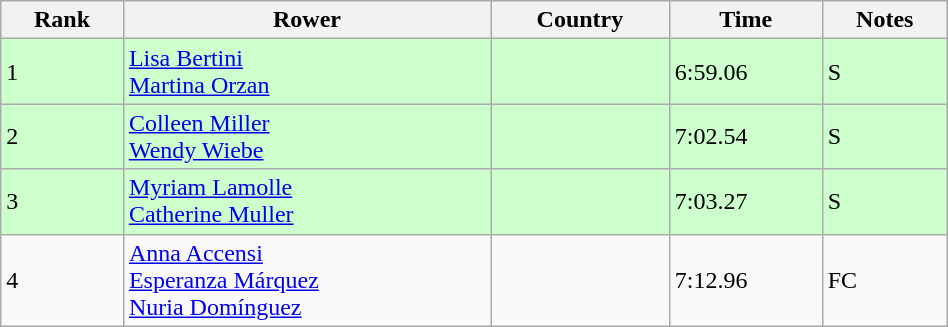<table class="wikitable sortable" width=50%>
<tr>
<th>Rank</th>
<th>Rower</th>
<th>Country</th>
<th>Time</th>
<th>Notes</th>
</tr>
<tr bgcolor=ccffcc>
<td>1</td>
<td><a href='#'>Lisa Bertini</a><br><a href='#'>Martina Orzan</a></td>
<td></td>
<td>6:59.06</td>
<td>S</td>
</tr>
<tr bgcolor=ccffcc>
<td>2</td>
<td><a href='#'>Colleen Miller</a><br><a href='#'>Wendy Wiebe</a></td>
<td></td>
<td>7:02.54</td>
<td>S</td>
</tr>
<tr bgcolor=ccffcc>
<td>3</td>
<td><a href='#'>Myriam Lamolle</a><br><a href='#'>Catherine Muller</a></td>
<td></td>
<td>7:03.27</td>
<td>S</td>
</tr>
<tr>
<td>4</td>
<td><a href='#'>Anna Accensi</a><br><a href='#'>Esperanza Márquez</a><br><a href='#'>Nuria Domínguez</a></td>
<td></td>
<td>7:12.96</td>
<td>FC</td>
</tr>
</table>
